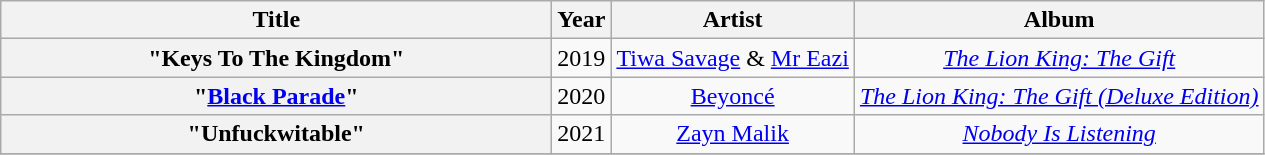<table class="wikitable plainrowheaders" style="text-align:center;">
<tr>
<th scope="col" style="width:22.5em;">Title</th>
<th scope="col">Year</th>
<th scope="col">Artist</th>
<th scope="col">Album</th>
</tr>
<tr>
<th scope="row">"Keys To The Kingdom"</th>
<td>2019</td>
<td><a href='#'>Tiwa Savage</a> & <a href='#'>Mr Eazi</a></td>
<td><em><a href='#'>The Lion King: The Gift</a></em></td>
</tr>
<tr>
<th scope="row">"<a href='#'>Black Parade</a>"</th>
<td>2020</td>
<td><a href='#'>Beyoncé</a></td>
<td><em><a href='#'>The Lion King: The Gift (Deluxe Edition)</a></em></td>
</tr>
<tr>
<th scope="row">"Unfuckwitable"</th>
<td>2021</td>
<td><a href='#'>Zayn Malik</a></td>
<td><em><a href='#'>Nobody Is Listening</a></em></td>
</tr>
<tr>
</tr>
</table>
